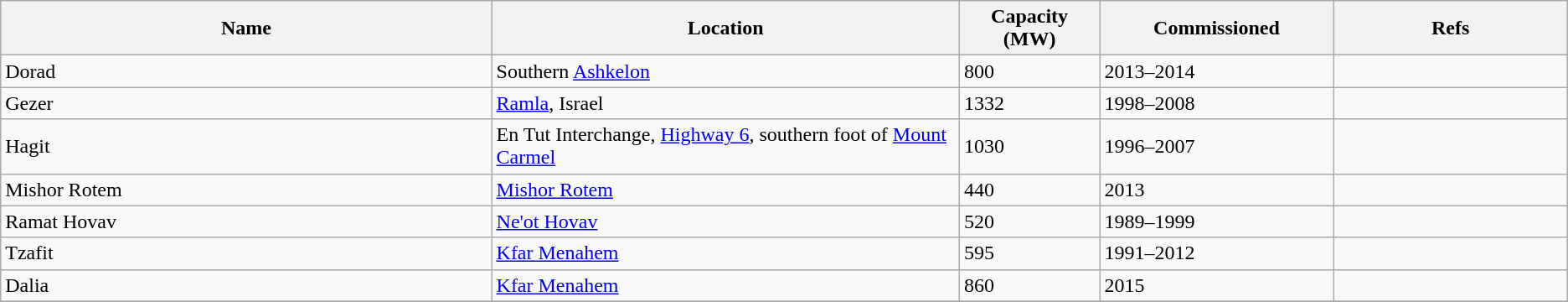<table class="wikitable sortable">
<tr>
<th width="21%">Name</th>
<th width="20%">Location</th>
<th width="6%">Capacity (MW)</th>
<th width="10%">Commissioned</th>
<th width="10%">Refs</th>
</tr>
<tr>
<td>Dorad</td>
<td>Southern <a href='#'>Ashkelon</a></td>
<td>800</td>
<td>2013–2014</td>
<td></td>
</tr>
<tr>
<td>Gezer</td>
<td><a href='#'>Ramla</a>, Israel</td>
<td>1332</td>
<td>1998–2008</td>
<td></td>
</tr>
<tr>
<td>Hagit</td>
<td>En Tut Interchange, <a href='#'>Highway 6</a>, southern foot of <a href='#'>Mount Carmel</a></td>
<td>1030</td>
<td>1996–2007</td>
<td></td>
</tr>
<tr>
<td>Mishor Rotem</td>
<td><a href='#'>Mishor Rotem</a></td>
<td>440</td>
<td>2013</td>
<td></td>
</tr>
<tr>
<td>Ramat Hovav</td>
<td><a href='#'>Ne'ot Hovav</a></td>
<td>520</td>
<td>1989–1999</td>
<td></td>
</tr>
<tr>
<td>Tzafit</td>
<td><a href='#'>Kfar Menahem</a></td>
<td>595</td>
<td>1991–2012</td>
<td></td>
</tr>
<tr>
<td>Dalia</td>
<td><a href='#'>Kfar Menahem</a></td>
<td>860</td>
<td>2015</td>
<td></td>
</tr>
<tr>
</tr>
</table>
